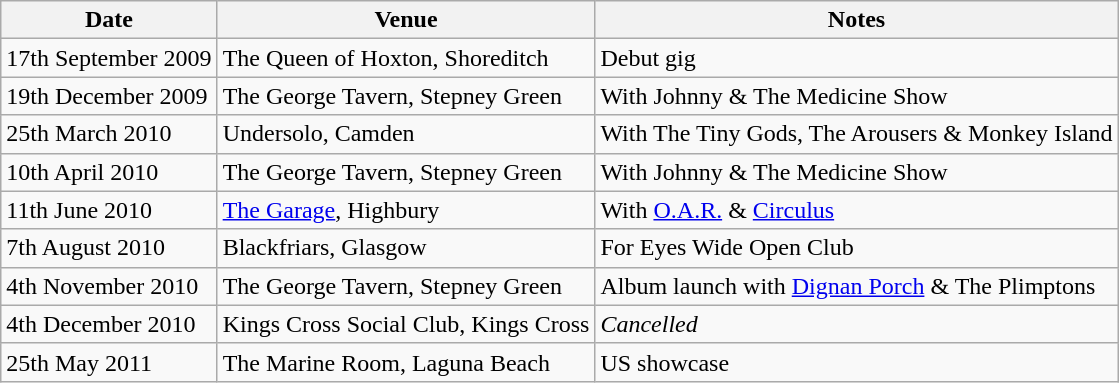<table class="wikitable">
<tr>
<th>Date</th>
<th>Venue</th>
<th>Notes</th>
</tr>
<tr>
<td>17th September 2009</td>
<td> The Queen of Hoxton, Shoreditch</td>
<td>Debut gig</td>
</tr>
<tr>
<td>19th December 2009</td>
<td> The George Tavern, Stepney Green</td>
<td>With Johnny & The Medicine Show</td>
</tr>
<tr>
<td>25th March 2010</td>
<td> Undersolo, Camden</td>
<td>With The Tiny Gods, The Arousers & Monkey Island</td>
</tr>
<tr>
<td>10th April 2010</td>
<td> The George Tavern, Stepney Green</td>
<td>With Johnny & The Medicine Show</td>
</tr>
<tr>
<td>11th June 2010</td>
<td> <a href='#'>The Garage</a>, Highbury</td>
<td>With <a href='#'>O.A.R.</a> & <a href='#'>Circulus</a></td>
</tr>
<tr>
<td>7th August 2010</td>
<td> Blackfriars, Glasgow</td>
<td>For Eyes Wide Open Club</td>
</tr>
<tr>
<td>4th November 2010</td>
<td> The George Tavern, Stepney Green</td>
<td>Album launch with <a href='#'>Dignan Porch</a> & The Plimptons</td>
</tr>
<tr>
<td>4th December 2010</td>
<td> Kings Cross Social Club, Kings Cross</td>
<td><em>Cancelled</em></td>
</tr>
<tr>
<td>25th May 2011</td>
<td> The Marine Room, Laguna Beach</td>
<td>US showcase</td>
</tr>
</table>
